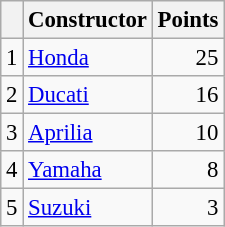<table class="wikitable" style="font-size: 95%;">
<tr>
<th></th>
<th>Constructor</th>
<th>Points</th>
</tr>
<tr>
<td align=center>1</td>
<td> <a href='#'>Honda</a></td>
<td align=right>25</td>
</tr>
<tr>
<td align=center>2</td>
<td> <a href='#'>Ducati</a></td>
<td align=right>16</td>
</tr>
<tr>
<td align=center>3</td>
<td> <a href='#'>Aprilia</a></td>
<td align=right>10</td>
</tr>
<tr>
<td align=center>4</td>
<td> <a href='#'>Yamaha</a></td>
<td align=right>8</td>
</tr>
<tr>
<td align=center>5</td>
<td> <a href='#'>Suzuki</a></td>
<td align=right>3</td>
</tr>
</table>
